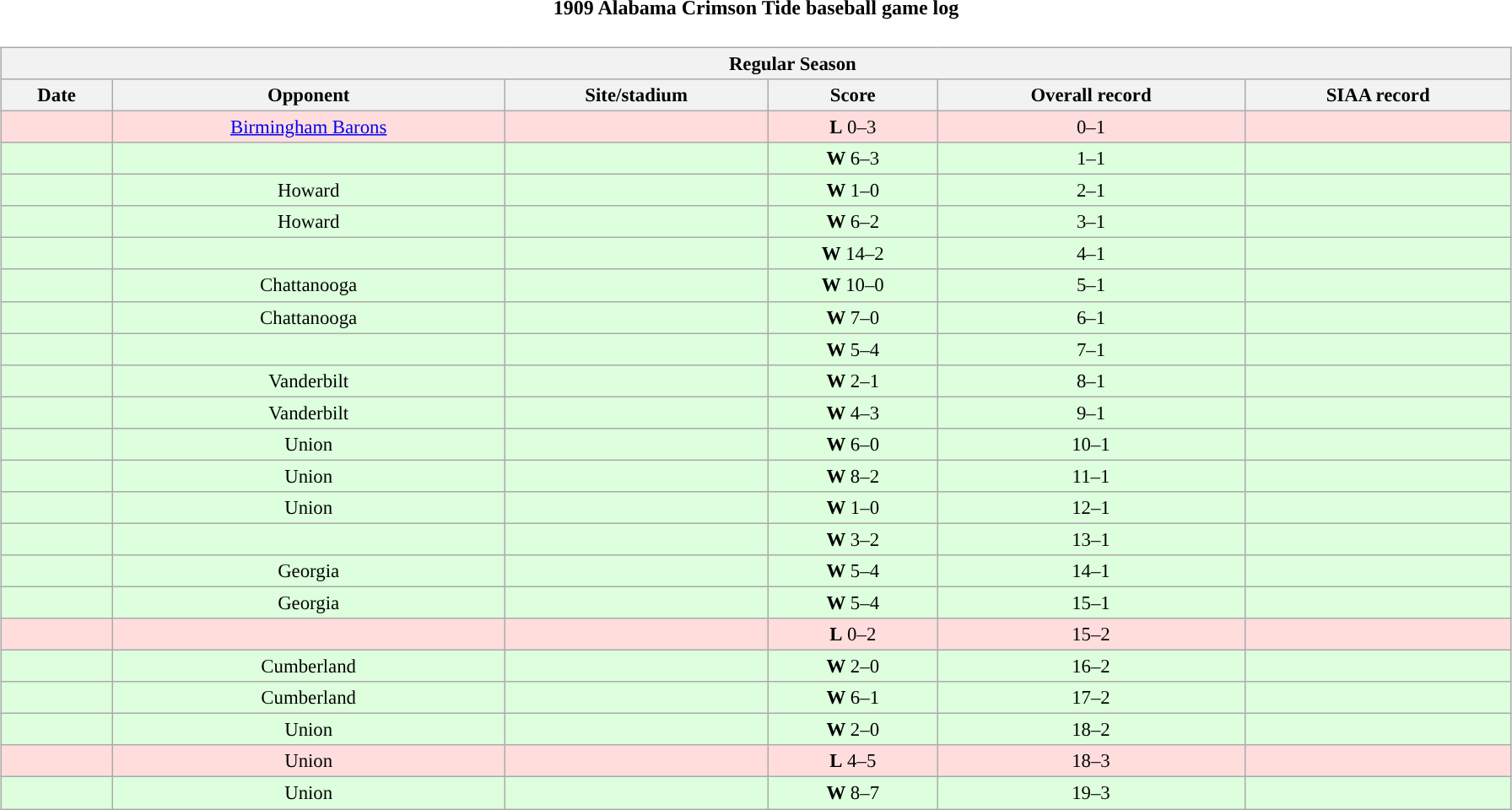<table class="toccolours" width=95% style="margin:1.5em auto; text-align:center;">
<tr>
<th colspan=2>1909 Alabama Crimson Tide baseball game log</th>
</tr>
<tr valign="top">
<td><br><table class="wikitable collapsible collapsed" style="margin:auto; font-size:95%; width:100%">
<tr>
<th colspan=12 style="padding-left:4em;">Regular Season</th>
</tr>
<tr>
<th>Date</th>
<th>Opponent</th>
<th>Site/stadium</th>
<th>Score</th>
<th>Overall record</th>
<th>SIAA record</th>
</tr>
<tr bgcolor=ffdddd>
<td></td>
<td><a href='#'>Birmingham Barons</a></td>
<td></td>
<td><strong>L</strong> 0–3</td>
<td>0–1</td>
<td></td>
</tr>
<tr bgcolor=ddffdd>
<td></td>
<td></td>
<td></td>
<td><strong>W</strong> 6–3</td>
<td>1–1</td>
<td></td>
</tr>
<tr bgcolor=ddffdd>
<td></td>
<td>Howard</td>
<td></td>
<td><strong>W</strong> 1–0</td>
<td>2–1</td>
<td></td>
</tr>
<tr bgcolor=ddffdd>
<td></td>
<td>Howard</td>
<td></td>
<td><strong>W</strong> 6–2</td>
<td>3–1</td>
<td></td>
</tr>
<tr bgcolor=ddffdd>
<td></td>
<td></td>
<td></td>
<td><strong>W</strong> 14–2</td>
<td>4–1</td>
<td></td>
</tr>
<tr bgcolor=ddffdd>
<td></td>
<td>Chattanooga</td>
<td></td>
<td><strong>W</strong> 10–0</td>
<td>5–1</td>
<td></td>
</tr>
<tr bgcolor=ddffdd>
<td></td>
<td>Chattanooga</td>
<td></td>
<td><strong>W</strong> 7–0</td>
<td>6–1</td>
<td></td>
</tr>
<tr bgcolor=ddffdd>
<td></td>
<td></td>
<td></td>
<td><strong>W</strong> 5–4</td>
<td>7–1</td>
<td></td>
</tr>
<tr bgcolor=ddffdd>
<td></td>
<td>Vanderbilt</td>
<td></td>
<td><strong>W</strong> 2–1</td>
<td>8–1</td>
<td></td>
</tr>
<tr bgcolor=ddffdd>
<td></td>
<td>Vanderbilt</td>
<td></td>
<td><strong>W</strong> 4–3</td>
<td>9–1</td>
<td></td>
</tr>
<tr bgcolor=ddffdd>
<td></td>
<td>Union</td>
<td></td>
<td><strong>W</strong> 6–0</td>
<td>10–1</td>
<td></td>
</tr>
<tr bgcolor=ddffdd>
<td></td>
<td>Union</td>
<td></td>
<td><strong>W</strong> 8–2</td>
<td>11–1</td>
<td></td>
</tr>
<tr bgcolor=ddffdd>
<td></td>
<td>Union</td>
<td></td>
<td><strong>W</strong> 1–0</td>
<td>12–1</td>
<td></td>
</tr>
<tr bgcolor=ddffdd>
<td></td>
<td></td>
<td></td>
<td><strong>W</strong> 3–2</td>
<td>13–1</td>
<td></td>
</tr>
<tr bgcolor=ddffdd>
<td></td>
<td>Georgia</td>
<td></td>
<td><strong>W</strong> 5–4</td>
<td>14–1</td>
<td></td>
</tr>
<tr bgcolor=ddffdd>
<td></td>
<td>Georgia</td>
<td></td>
<td><strong>W</strong> 5–4</td>
<td>15–1</td>
<td></td>
</tr>
<tr bgcolor=ffdddd>
<td></td>
<td></td>
<td></td>
<td><strong>L</strong> 0–2</td>
<td>15–2</td>
<td></td>
</tr>
<tr bgcolor=ddffdd>
<td></td>
<td>Cumberland</td>
<td></td>
<td><strong>W</strong> 2–0</td>
<td>16–2</td>
<td></td>
</tr>
<tr bgcolor=ddffdd>
<td></td>
<td>Cumberland</td>
<td></td>
<td><strong>W</strong> 6–1</td>
<td>17–2</td>
<td></td>
</tr>
<tr bgcolor=ddffdd>
<td></td>
<td>Union</td>
<td></td>
<td><strong>W</strong> 2–0</td>
<td>18–2</td>
<td></td>
</tr>
<tr bgcolor=ffdddd>
<td></td>
<td>Union</td>
<td></td>
<td><strong>L</strong> 4–5</td>
<td>18–3</td>
<td></td>
</tr>
<tr bgcolor=ddffdd>
<td></td>
<td>Union</td>
<td></td>
<td><strong>W</strong> 8–7</td>
<td>19–3</td>
<td></td>
</tr>
</table>
</td>
</tr>
</table>
